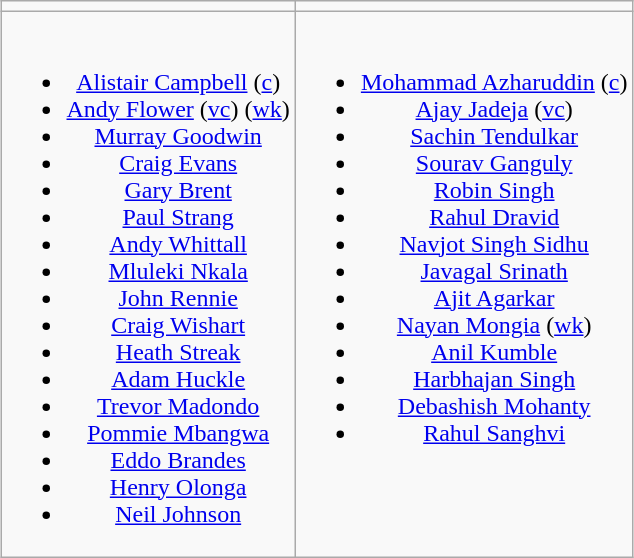<table class="wikitable" style="text-align:center; margin:auto">
<tr>
<td></td>
<td></td>
</tr>
<tr style="vertical-align:top">
<td><br><ul><li><a href='#'>Alistair Campbell</a> (<a href='#'>c</a>)</li><li><a href='#'>Andy Flower</a> (<a href='#'>vc</a>) (<a href='#'>wk</a>)</li><li><a href='#'>Murray Goodwin</a></li><li><a href='#'>Craig Evans</a></li><li><a href='#'>Gary Brent</a></li><li><a href='#'>Paul Strang</a></li><li><a href='#'>Andy Whittall</a></li><li><a href='#'>Mluleki Nkala</a></li><li><a href='#'>John Rennie</a></li><li><a href='#'>Craig Wishart</a></li><li><a href='#'>Heath Streak</a></li><li><a href='#'>Adam Huckle</a></li><li><a href='#'>Trevor Madondo</a></li><li><a href='#'>Pommie Mbangwa</a></li><li><a href='#'>Eddo Brandes</a></li><li><a href='#'>Henry Olonga</a></li><li><a href='#'>Neil Johnson</a></li></ul></td>
<td><br><ul><li><a href='#'>Mohammad Azharuddin</a> (<a href='#'>c</a>)</li><li><a href='#'>Ajay Jadeja</a> (<a href='#'>vc</a>)</li><li><a href='#'>Sachin Tendulkar</a></li><li><a href='#'>Sourav Ganguly</a></li><li><a href='#'>Robin Singh</a></li><li><a href='#'>Rahul Dravid</a></li><li><a href='#'>Navjot Singh Sidhu</a></li><li><a href='#'>Javagal Srinath</a></li><li><a href='#'>Ajit Agarkar</a></li><li><a href='#'>Nayan Mongia</a> (<a href='#'>wk</a>)</li><li><a href='#'>Anil Kumble</a></li><li><a href='#'>Harbhajan Singh</a></li><li><a href='#'>Debashish Mohanty</a></li><li><a href='#'>Rahul Sanghvi</a></li></ul></td>
</tr>
</table>
